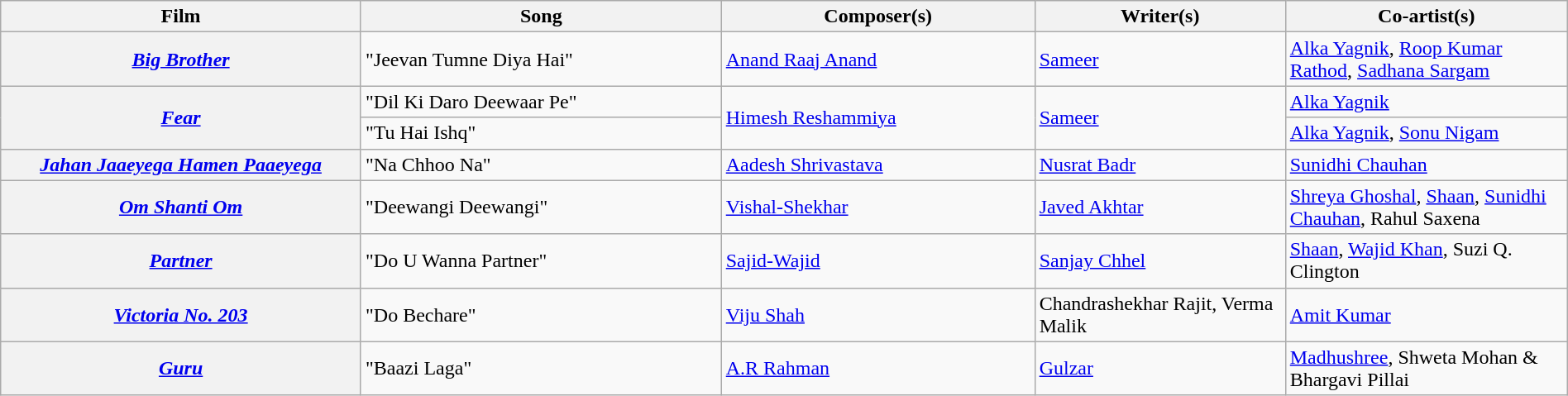<table class="wikitable plainrowheaders" width="100%" textcolor:#000;">
<tr>
<th scope="col" width=23%>Film</th>
<th scope="col" width=23%>Song</th>
<th scope="col" width=20%>Composer(s)</th>
<th scope="col" width=16%>Writer(s)</th>
<th scope="col" width=18%>Co-artist(s)</th>
</tr>
<tr>
<th Rowspan=1><em><a href='#'>Big Brother</a></em></th>
<td>"Jeevan Tumne Diya Hai"</td>
<td><a href='#'>Anand Raaj Anand</a></td>
<td><a href='#'>Sameer</a></td>
<td><a href='#'>Alka Yagnik</a>, <a href='#'>Roop Kumar Rathod</a>, <a href='#'>Sadhana Sargam</a></td>
</tr>
<tr>
<th Rowspan=2><em><a href='#'>Fear</a></em></th>
<td>"Dil Ki Daro Deewaar Pe"</td>
<td rowspan=2><a href='#'>Himesh Reshammiya</a></td>
<td rowspan=2><a href='#'>Sameer</a></td>
<td><a href='#'>Alka Yagnik</a></td>
</tr>
<tr>
<td>"Tu Hai Ishq"</td>
<td><a href='#'>Alka Yagnik</a>, <a href='#'>Sonu Nigam</a></td>
</tr>
<tr>
<th Rowspan=1><em><a href='#'>Jahan Jaaeyega Hamen Paaeyega</a></em></th>
<td>"Na Chhoo Na"</td>
<td><a href='#'>Aadesh Shrivastava</a></td>
<td><a href='#'>Nusrat Badr</a></td>
<td><a href='#'>Sunidhi Chauhan</a></td>
</tr>
<tr>
<th Rowspan=1><em><a href='#'>Om Shanti Om</a></em></th>
<td>"Deewangi Deewangi"</td>
<td><a href='#'>Vishal-Shekhar</a></td>
<td><a href='#'>Javed Akhtar</a></td>
<td><a href='#'>Shreya Ghoshal</a>, <a href='#'>Shaan</a>, <a href='#'>Sunidhi Chauhan</a>, Rahul Saxena</td>
</tr>
<tr>
<th Rowspan=1><em><a href='#'>Partner</a></em></th>
<td>"Do U Wanna Partner"</td>
<td><a href='#'>Sajid-Wajid</a></td>
<td><a href='#'>Sanjay Chhel</a></td>
<td><a href='#'>Shaan</a>, <a href='#'>Wajid Khan</a>, Suzi Q. Clington</td>
</tr>
<tr>
<th Rowspan=1><em><a href='#'>Victoria No. 203</a></em></th>
<td>"Do Bechare"</td>
<td><a href='#'>Viju Shah</a></td>
<td>Chandrashekhar Rajit, Verma Malik</td>
<td><a href='#'>Amit Kumar</a></td>
</tr>
<tr>
<th Rowspan=1><em> <a href='#'>Guru</a></em></th>
<td>"Baazi Laga"</td>
<td><a href='#'>A.R Rahman</a></td>
<td><a href='#'>Gulzar</a></td>
<td><a href='#'>Madhushree</a>, Shweta Mohan & Bhargavi Pillai</td>
</tr>
</table>
